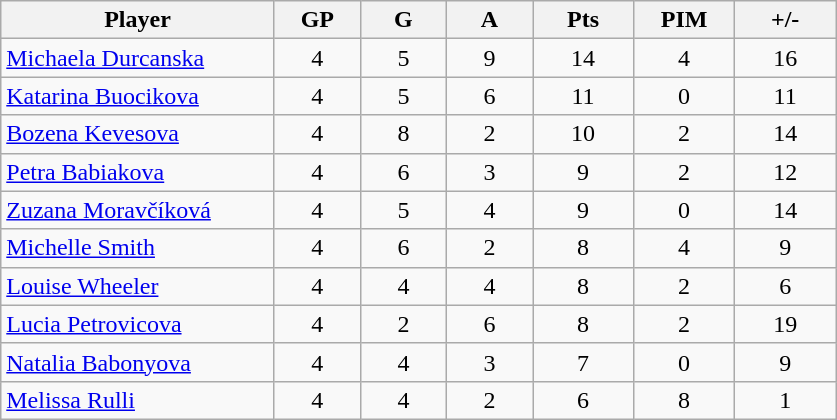<table class="wikitable sortable" style="text-align:center;">
<tr>
<th width="175px">Player</th>
<th width="50px">GP</th>
<th width="50px">G</th>
<th width="50px">A</th>
<th width="60px">Pts</th>
<th width="60px">PIM</th>
<th width="60px">+/-</th>
</tr>
<tr align=center>
<td align=left> <a href='#'>Michaela Durcanska</a></td>
<td>4</td>
<td>5</td>
<td>9</td>
<td>14</td>
<td>4</td>
<td>16</td>
</tr>
<tr align=center>
<td align=left> <a href='#'>Katarina Buocikova</a></td>
<td>4</td>
<td>5</td>
<td>6</td>
<td>11</td>
<td>0</td>
<td>11</td>
</tr>
<tr align=center>
<td align=left> <a href='#'>Bozena Kevesova</a></td>
<td>4</td>
<td>8</td>
<td>2</td>
<td>10</td>
<td>2</td>
<td>14</td>
</tr>
<tr align=center>
<td align=left> <a href='#'>Petra Babiakova</a></td>
<td>4</td>
<td>6</td>
<td>3</td>
<td>9</td>
<td>2</td>
<td>12</td>
</tr>
<tr align=center>
<td align=left> <a href='#'>Zuzana Moravčíková</a></td>
<td>4</td>
<td>5</td>
<td>4</td>
<td>9</td>
<td>0</td>
<td>14</td>
</tr>
<tr align=center>
<td align=left> <a href='#'>Michelle Smith</a></td>
<td>4</td>
<td>6</td>
<td>2</td>
<td>8</td>
<td>4</td>
<td>9</td>
</tr>
<tr align=center>
<td align=left> <a href='#'>Louise Wheeler</a></td>
<td>4</td>
<td>4</td>
<td>4</td>
<td>8</td>
<td>2</td>
<td>6</td>
</tr>
<tr align=center>
<td align=left> <a href='#'>Lucia Petrovicova</a></td>
<td>4</td>
<td>2</td>
<td>6</td>
<td>8</td>
<td>2</td>
<td>19</td>
</tr>
<tr align=center>
<td align=left> <a href='#'>Natalia Babonyova</a></td>
<td>4</td>
<td>4</td>
<td>3</td>
<td>7</td>
<td>0</td>
<td>9</td>
</tr>
<tr align=center>
<td align=left> <a href='#'>Melissa Rulli</a></td>
<td>4</td>
<td>4</td>
<td>2</td>
<td>6</td>
<td>8</td>
<td>1</td>
</tr>
</table>
